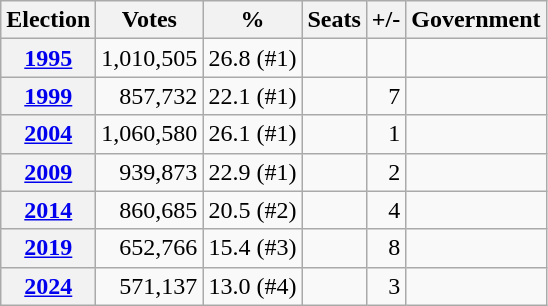<table class="wikitable" style="text-align:right;">
<tr>
<th>Election</th>
<th>Votes</th>
<th>%</th>
<th>Seats</th>
<th>+/-</th>
<th>Government</th>
</tr>
<tr>
<th><a href='#'>1995</a></th>
<td>1,010,505</td>
<td>26.8 (#1)</td>
<td></td>
<td></td>
<td></td>
</tr>
<tr>
<th><a href='#'>1999</a></th>
<td>857,732</td>
<td>22.1 (#1)</td>
<td></td>
<td> 7</td>
<td></td>
</tr>
<tr>
<th><a href='#'>2004</a></th>
<td>1,060,580</td>
<td>26.1 (#1)</td>
<td></td>
<td> 1</td>
<td></td>
</tr>
<tr>
<th><a href='#'>2009</a></th>
<td>939,873</td>
<td>22.9 (#1)</td>
<td></td>
<td> 2</td>
<td></td>
</tr>
<tr>
<th><a href='#'>2014</a></th>
<td>860,685</td>
<td>20.5 (#2)</td>
<td></td>
<td> 4</td>
<td></td>
</tr>
<tr>
<th><a href='#'>2019</a></th>
<td>652,766</td>
<td>15.4 (#3)</td>
<td></td>
<td> 8</td>
<td></td>
</tr>
<tr>
<th><a href='#'>2024</a></th>
<td>571,137</td>
<td>13.0 (#4)</td>
<td></td>
<td> 3</td>
<td></td>
</tr>
</table>
